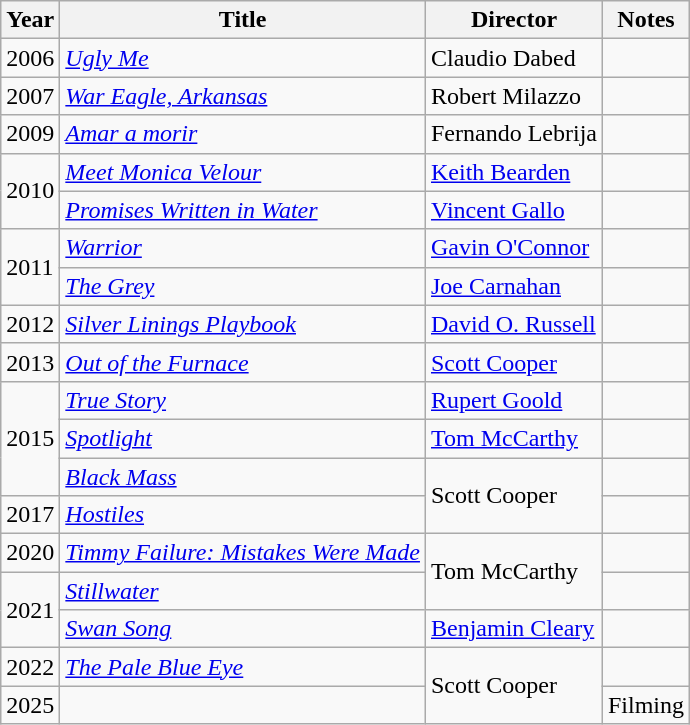<table class="wikitable">
<tr>
<th>Year</th>
<th>Title</th>
<th>Director</th>
<th class="unsortable">Notes</th>
</tr>
<tr>
<td>2006</td>
<td><em><a href='#'>Ugly Me</a></em></td>
<td>Claudio Dabed</td>
<td></td>
</tr>
<tr>
<td>2007</td>
<td><em><a href='#'>War Eagle, Arkansas</a></em></td>
<td>Robert Milazzo</td>
<td></td>
</tr>
<tr>
<td>2009</td>
<td><em><a href='#'>Amar a morir</a></em></td>
<td>Fernando Lebrija</td>
<td></td>
</tr>
<tr>
<td rowspan=2>2010</td>
<td><em><a href='#'>Meet Monica Velour</a></em></td>
<td><a href='#'>Keith Bearden</a></td>
<td></td>
</tr>
<tr>
<td><em><a href='#'>Promises Written in Water</a></em></td>
<td><a href='#'>Vincent Gallo</a></td>
<td></td>
</tr>
<tr>
<td rowspan=2>2011</td>
<td><em><a href='#'>Warrior</a></em></td>
<td><a href='#'>Gavin O'Connor</a></td>
<td></td>
</tr>
<tr>
<td><em><a href='#'>The Grey</a></em></td>
<td><a href='#'>Joe Carnahan</a></td>
<td></td>
</tr>
<tr>
<td>2012</td>
<td><em><a href='#'>Silver Linings Playbook</a></em></td>
<td><a href='#'>David O. Russell</a></td>
<td></td>
</tr>
<tr>
<td>2013</td>
<td><em><a href='#'>Out of the Furnace</a></em></td>
<td><a href='#'>Scott Cooper</a></td>
<td></td>
</tr>
<tr>
<td rowspan=3>2015</td>
<td><em><a href='#'>True Story</a></em></td>
<td><a href='#'>Rupert Goold</a></td>
<td></td>
</tr>
<tr>
<td><em><a href='#'>Spotlight</a></em></td>
<td><a href='#'>Tom McCarthy</a></td>
<td></td>
</tr>
<tr>
<td><em><a href='#'>Black Mass</a></em></td>
<td rowspan=2>Scott Cooper</td>
<td></td>
</tr>
<tr>
<td>2017</td>
<td><em><a href='#'>Hostiles</a></em></td>
<td></td>
</tr>
<tr>
<td>2020</td>
<td><em><a href='#'>Timmy Failure: Mistakes Were Made</a></em></td>
<td rowspan="2">Tom McCarthy</td>
<td></td>
</tr>
<tr>
<td rowspan=2>2021</td>
<td><em><a href='#'>Stillwater</a></em></td>
<td></td>
</tr>
<tr>
<td><em><a href='#'>Swan Song</a></em></td>
<td><a href='#'>Benjamin Cleary</a></td>
<td></td>
</tr>
<tr>
<td>2022</td>
<td><em><a href='#'>The Pale Blue Eye</a></em></td>
<td rowspan="2">Scott Cooper</td>
<td></td>
</tr>
<tr>
<td>2025</td>
<td></td>
<td>Filming</td>
</tr>
</table>
